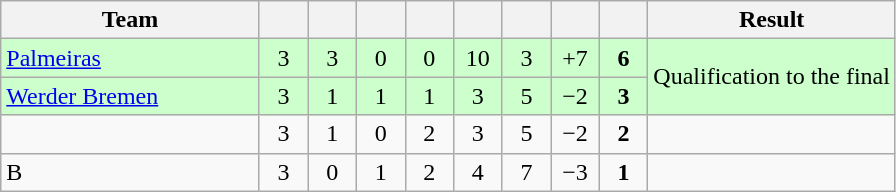<table class="wikitable" style="text-align:center;">
<tr>
<th width=165>Team</th>
<th width=25></th>
<th width=25></th>
<th width=25></th>
<th width=25></th>
<th width=25></th>
<th width=25></th>
<th width=25></th>
<th width=25></th>
<th>Result</th>
</tr>
<tr bgcolor="#ccffcc">
<td style="text-align:left;"> <a href='#'>Palmeiras</a></td>
<td>3</td>
<td>3</td>
<td>0</td>
<td>0</td>
<td>10</td>
<td>3</td>
<td>+7</td>
<td><strong>6</strong></td>
<td rowspan="2">Qualification to the final</td>
</tr>
<tr bgcolor="#ccffcc">
<td style="text-align:left;"> <a href='#'>Werder Bremen</a></td>
<td>3</td>
<td>1</td>
<td>1</td>
<td>1</td>
<td>3</td>
<td>5</td>
<td>−2</td>
<td><strong>3</strong></td>
</tr>
<tr>
<td style="text-align:left;"></td>
<td>3</td>
<td>1</td>
<td>0</td>
<td>2</td>
<td>3</td>
<td>5</td>
<td>−2</td>
<td><strong>2</strong></td>
<td></td>
</tr>
<tr>
<td style="text-align:left;"> B</td>
<td>3</td>
<td>0</td>
<td>1</td>
<td>2</td>
<td>4</td>
<td>7</td>
<td>−3</td>
<td><strong>1</strong></td>
<td></td>
</tr>
</table>
